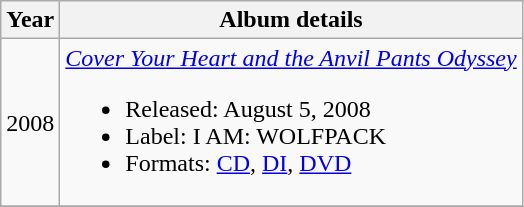<table class="wikitable">
<tr>
<th>Year</th>
<th>Album details</th>
</tr>
<tr>
<td align="center">2008</td>
<td><em><a href='#'>Cover Your Heart and the Anvil Pants Odyssey</a></em><br><ul><li>Released: August 5, 2008</li><li>Label: I AM: WOLFPACK</li><li>Formats: <a href='#'>CD</a>, <a href='#'>DI</a>, <a href='#'>DVD</a></li></ul></td>
</tr>
<tr>
</tr>
</table>
